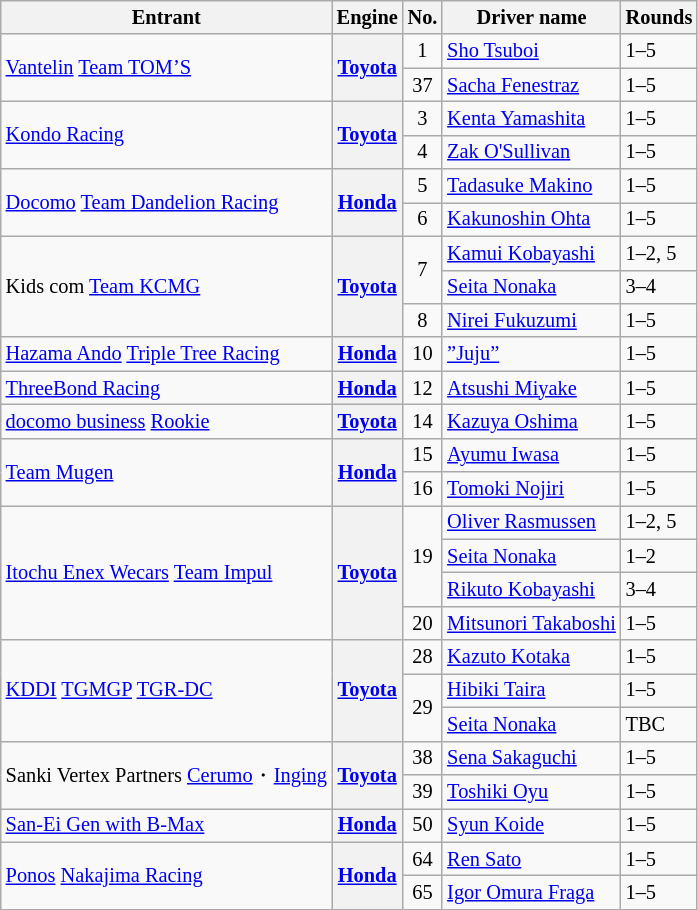<table class="wikitable" style="font-size: 85%">
<tr>
<th>Entrant</th>
<th>Engine</th>
<th>No.</th>
<th>Driver name</th>
<th>Rounds</th>
</tr>
<tr>
<td rowspan="2"> <a href='#'>Vantelin</a> <a href='#'>Team TOM’S</a></td>
<th rowspan="2"><a href='#'>Toyota</a></th>
<td align="center">1</td>
<td> <a href='#'>Sho Tsuboi</a></td>
<td>1–5</td>
</tr>
<tr>
<td align="center">37</td>
<td> <a href='#'>Sacha Fenestraz</a></td>
<td>1–5</td>
</tr>
<tr>
<td rowspan="2"> <a href='#'>Kondo Racing</a></td>
<th rowspan="2"><a href='#'>Toyota</a></th>
<td align="center">3</td>
<td> <a href='#'>Kenta Yamashita</a></td>
<td>1–5</td>
</tr>
<tr>
<td align="center">4</td>
<td> <a href='#'>Zak O'Sullivan</a></td>
<td>1–5</td>
</tr>
<tr>
<td rowspan="2" nowrap> <a href='#'>Docomo</a> <a href='#'>Team Dandelion Racing</a></td>
<th rowspan="2"><a href='#'>Honda</a></th>
<td align="center">5</td>
<td> <a href='#'>Tadasuke Makino</a></td>
<td>1–5</td>
</tr>
<tr>
<td align="center">6</td>
<td> <a href='#'>Kakunoshin Ohta</a></td>
<td>1–5</td>
</tr>
<tr>
<td rowspan="3"> Kids com <a href='#'>Team KCMG</a></td>
<th rowspan="3"><a href='#'>Toyota</a></th>
<td rowspan="2" align="center">7</td>
<td nowrap> <a href='#'>Kamui Kobayashi</a></td>
<td>1–2, 5</td>
</tr>
<tr>
<td> <a href='#'>Seita Nonaka</a></td>
<td>3–4</td>
</tr>
<tr>
<td align="center">8</td>
<td> <a href='#'>Nirei Fukuzumi</a></td>
<td>1–5</td>
</tr>
<tr>
<td> <a href='#'>Hazama Ando</a> <a href='#'>Triple Tree Racing</a></td>
<th><a href='#'>Honda</a></th>
<td align="center">10</td>
<td> <a href='#'>”Juju”</a></td>
<td>1–5</td>
</tr>
<tr>
<td> <a href='#'>ThreeBond Racing</a></td>
<th><a href='#'>Honda</a></th>
<td align="center">12</td>
<td> <a href='#'>Atsushi Miyake</a></td>
<td>1–5</td>
</tr>
<tr>
<td> <a href='#'>docomo business</a> <a href='#'>Rookie</a></td>
<th><a href='#'>Toyota</a></th>
<td align="center">14</td>
<td> <a href='#'>Kazuya Oshima</a></td>
<td>1–5</td>
</tr>
<tr>
<td rowspan="2"> <a href='#'>Team Mugen</a></td>
<th rowspan="2"><a href='#'>Honda</a></th>
<td align="center">15</td>
<td> <a href='#'>Ayumu Iwasa</a></td>
<td>1–5</td>
</tr>
<tr>
<td align="center">16</td>
<td> <a href='#'>Tomoki Nojiri</a></td>
<td>1–5</td>
</tr>
<tr>
<td rowspan="4"> <a href='#'>Itochu Enex Wecars</a> <a href='#'>Team Impul</a></td>
<th rowspan="4"><a href='#'>Toyota</a></th>
<td align="center" rowspan="3">19</td>
<td> <a href='#'>Oliver Rasmussen</a></td>
<td>1–2, 5</td>
</tr>
<tr>
<td> <a href='#'>Seita Nonaka</a></td>
<td>1–2</td>
</tr>
<tr>
<td> <a href='#'>Rikuto Kobayashi</a></td>
<td>3–4</td>
</tr>
<tr>
<td align="center">20</td>
<td nowrap> <a href='#'>Mitsunori Takaboshi</a></td>
<td>1–5</td>
</tr>
<tr>
<td rowspan="3"> <a href='#'>KDDI</a> <a href='#'>TGMGP</a> <a href='#'>TGR-DC</a></td>
<th rowspan="3"><a href='#'>Toyota</a></th>
<td align="center">28</td>
<td> <a href='#'>Kazuto Kotaka</a></td>
<td>1–5</td>
</tr>
<tr>
<td align="center" rowspan="2">29</td>
<td> <a href='#'>Hibiki Taira</a></td>
<td>1–5</td>
</tr>
<tr>
<td> <a href='#'>Seita Nonaka</a></td>
<td>TBC</td>
</tr>
<tr>
<td rowspan="2"> Sanki Vertex Partners <a href='#'>Cerumo</a>・<a href='#'>Inging</a></td>
<th rowspan="2"><a href='#'>Toyota</a></th>
<td align="center">38</td>
<td> <a href='#'>Sena Sakaguchi</a></td>
<td>1–5</td>
</tr>
<tr>
<td align="center">39</td>
<td> <a href='#'>Toshiki Oyu</a></td>
<td>1–5</td>
</tr>
<tr>
<td> <a href='#'>San-Ei Gen with B-Max</a></td>
<th><a href='#'>Honda</a></th>
<td align="center">50</td>
<td> <a href='#'>Syun Koide</a></td>
<td>1–5</td>
</tr>
<tr>
<td rowspan="2"> <a href='#'>Ponos</a> <a href='#'>Nakajima Racing</a></td>
<th rowspan="2"><a href='#'>Honda</a></th>
<td align="center">64</td>
<td> <a href='#'>Ren Sato</a></td>
<td>1–5</td>
</tr>
<tr>
<td align="center">65</td>
<td> <a href='#'>Igor Omura Fraga</a></td>
<td>1–5</td>
</tr>
</table>
